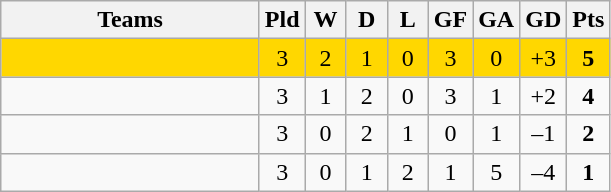<table class="wikitable" style="text-align: center;">
<tr>
<th width=165>Teams</th>
<th width=20>Pld</th>
<th width=20>W</th>
<th width=20>D</th>
<th width=20>L</th>
<th width=20>GF</th>
<th width=20>GA</th>
<th width=20>GD</th>
<th width=20>Pts</th>
</tr>
<tr align=center style="background:gold">
<td style="text-align:left;"></td>
<td>3</td>
<td>2</td>
<td>1</td>
<td>0</td>
<td>3</td>
<td>0</td>
<td>+3</td>
<td><strong>5</strong></td>
</tr>
<tr align=center>
<td style="text-align:left;"></td>
<td>3</td>
<td>1</td>
<td>2</td>
<td>0</td>
<td>3</td>
<td>1</td>
<td>+2</td>
<td><strong>4</strong></td>
</tr>
<tr align=center>
<td style="text-align:left;"></td>
<td>3</td>
<td>0</td>
<td>2</td>
<td>1</td>
<td>0</td>
<td>1</td>
<td>–1</td>
<td><strong>2</strong></td>
</tr>
<tr align=center>
<td style="text-align:left;"></td>
<td>3</td>
<td>0</td>
<td>1</td>
<td>2</td>
<td>1</td>
<td>5</td>
<td>–4</td>
<td><strong>1</strong></td>
</tr>
</table>
